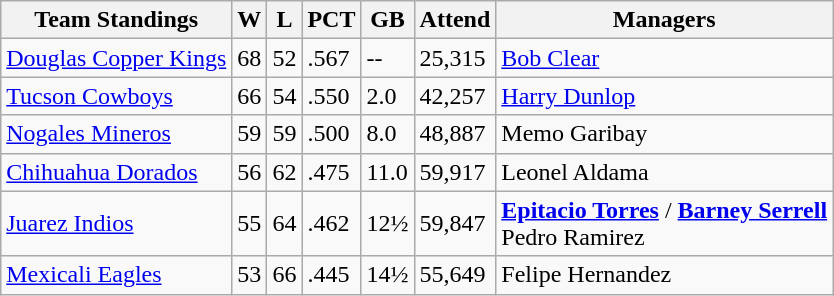<table class="wikitable">
<tr>
<th>Team Standings</th>
<th>W</th>
<th>L</th>
<th>PCT</th>
<th>GB</th>
<th>Attend</th>
<th>Managers</th>
</tr>
<tr>
<td><a href='#'>Douglas Copper Kings</a></td>
<td>68</td>
<td>52</td>
<td>.567</td>
<td>--</td>
<td>25,315</td>
<td><a href='#'>Bob Clear</a></td>
</tr>
<tr>
<td><a href='#'>Tucson Cowboys</a></td>
<td>66</td>
<td>54</td>
<td>.550</td>
<td>2.0</td>
<td>42,257</td>
<td><a href='#'>Harry Dunlop</a></td>
</tr>
<tr>
<td><a href='#'>Nogales Mineros</a></td>
<td>59</td>
<td>59</td>
<td>.500</td>
<td>8.0</td>
<td>48,887</td>
<td>Memo Garibay</td>
</tr>
<tr>
<td><a href='#'>Chihuahua Dorados</a></td>
<td>56</td>
<td>62</td>
<td>.475</td>
<td>11.0</td>
<td>59,917</td>
<td>Leonel Aldama</td>
</tr>
<tr>
<td><a href='#'>Juarez Indios</a></td>
<td>55</td>
<td>64</td>
<td>.462</td>
<td>12½</td>
<td>59,847</td>
<td><strong><a href='#'>Epitacio Torres</a></strong> / <strong><a href='#'>Barney Serrell</a></strong> <br> Pedro Ramirez</td>
</tr>
<tr>
<td><a href='#'>Mexicali Eagles</a></td>
<td>53</td>
<td>66</td>
<td>.445</td>
<td>14½</td>
<td>55,649</td>
<td>Felipe Hernandez</td>
</tr>
</table>
